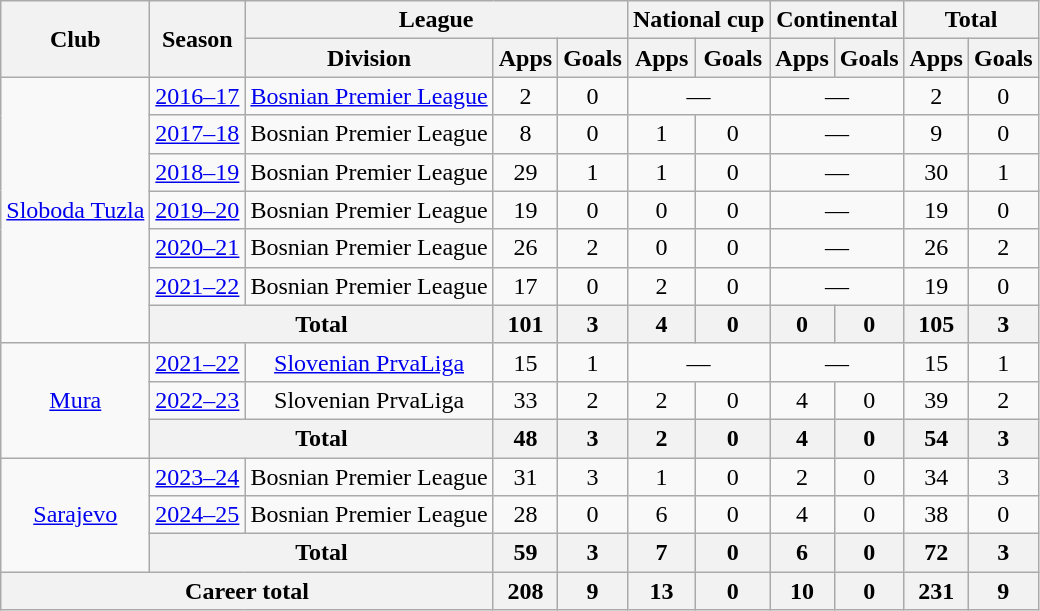<table class="wikitable" style="text-align:center">
<tr>
<th rowspan=2>Club</th>
<th rowspan=2>Season</th>
<th colspan=3>League</th>
<th colspan=2>National cup</th>
<th colspan=2>Continental</th>
<th colspan=2>Total</th>
</tr>
<tr>
<th>Division</th>
<th>Apps</th>
<th>Goals</th>
<th>Apps</th>
<th>Goals</th>
<th>Apps</th>
<th>Goals</th>
<th>Apps</th>
<th>Goals</th>
</tr>
<tr>
<td rowspan=7><a href='#'>Sloboda Tuzla</a></td>
<td><a href='#'>2016–17</a></td>
<td><a href='#'>Bosnian Premier League</a></td>
<td>2</td>
<td>0</td>
<td colspan=2>—</td>
<td colspan=2>—</td>
<td>2</td>
<td>0</td>
</tr>
<tr>
<td><a href='#'>2017–18</a></td>
<td>Bosnian Premier League</td>
<td>8</td>
<td>0</td>
<td>1</td>
<td>0</td>
<td colspan=2>—</td>
<td>9</td>
<td>0</td>
</tr>
<tr>
<td><a href='#'>2018–19</a></td>
<td>Bosnian Premier League</td>
<td>29</td>
<td>1</td>
<td>1</td>
<td>0</td>
<td colspan=2>—</td>
<td>30</td>
<td>1</td>
</tr>
<tr>
<td><a href='#'>2019–20</a></td>
<td>Bosnian Premier League</td>
<td>19</td>
<td>0</td>
<td>0</td>
<td>0</td>
<td colspan=2>—</td>
<td>19</td>
<td>0</td>
</tr>
<tr>
<td><a href='#'>2020–21</a></td>
<td>Bosnian Premier League</td>
<td>26</td>
<td>2</td>
<td>0</td>
<td>0</td>
<td colspan=2>—</td>
<td>26</td>
<td>2</td>
</tr>
<tr>
<td><a href='#'>2021–22</a></td>
<td>Bosnian Premier League</td>
<td>17</td>
<td>0</td>
<td>2</td>
<td>0</td>
<td colspan=2>—</td>
<td>19</td>
<td>0</td>
</tr>
<tr>
<th colspan=2>Total</th>
<th>101</th>
<th>3</th>
<th>4</th>
<th>0</th>
<th>0</th>
<th>0</th>
<th>105</th>
<th>3</th>
</tr>
<tr>
<td rowspan=3><a href='#'>Mura</a></td>
<td><a href='#'>2021–22</a></td>
<td><a href='#'>Slovenian PrvaLiga</a></td>
<td>15</td>
<td>1</td>
<td colspan=2>—</td>
<td colspan=2>—</td>
<td>15</td>
<td>1</td>
</tr>
<tr>
<td><a href='#'>2022–23</a></td>
<td>Slovenian PrvaLiga</td>
<td>33</td>
<td>2</td>
<td>2</td>
<td>0</td>
<td>4</td>
<td>0</td>
<td>39</td>
<td>2</td>
</tr>
<tr>
<th colspan=2>Total</th>
<th>48</th>
<th>3</th>
<th>2</th>
<th>0</th>
<th>4</th>
<th>0</th>
<th>54</th>
<th>3</th>
</tr>
<tr>
<td rowspan=3><a href='#'>Sarajevo</a></td>
<td><a href='#'>2023–24</a></td>
<td>Bosnian Premier League</td>
<td>31</td>
<td>3</td>
<td>1</td>
<td>0</td>
<td>2</td>
<td>0</td>
<td>34</td>
<td>3</td>
</tr>
<tr>
<td><a href='#'>2024–25</a></td>
<td>Bosnian Premier League</td>
<td>28</td>
<td>0</td>
<td>6</td>
<td>0</td>
<td>4</td>
<td>0</td>
<td>38</td>
<td>0</td>
</tr>
<tr>
<th colspan=2>Total</th>
<th>59</th>
<th>3</th>
<th>7</th>
<th>0</th>
<th>6</th>
<th>0</th>
<th>72</th>
<th>3</th>
</tr>
<tr>
<th colspan=3>Career total</th>
<th>208</th>
<th>9</th>
<th>13</th>
<th>0</th>
<th>10</th>
<th>0</th>
<th>231</th>
<th>9</th>
</tr>
</table>
